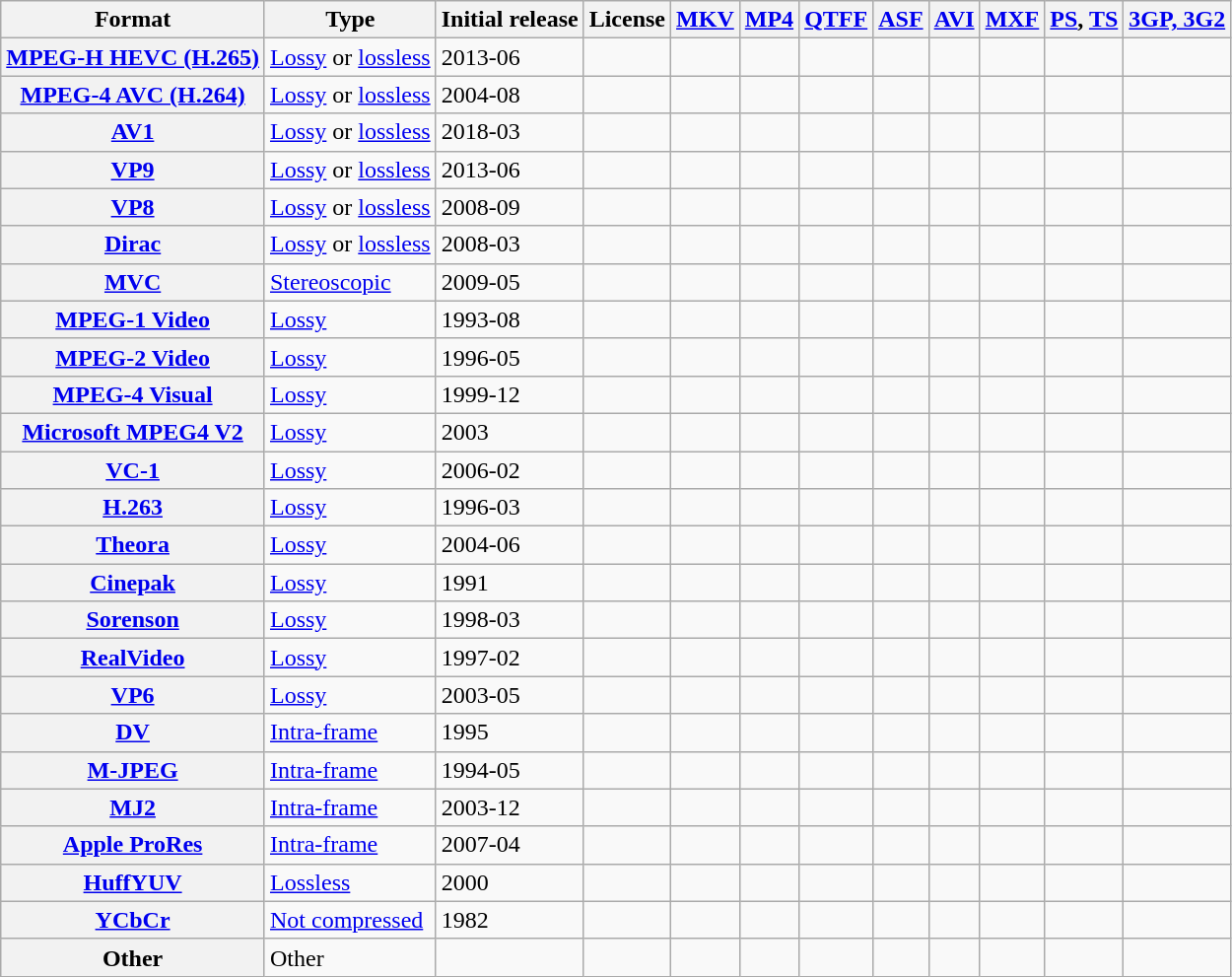<table class="wikitable sortable plainrowheaders sticky-header">
<tr>
<th scope="col">Format</th>
<th scope="col">Type</th>
<th scope="col">Initial release</th>
<th scope="col">License<wbr></th>
<th scope="col"><a href='#'>MKV</a></th>
<th scope="col"><a href='#'>MP4</a><wbr></th>
<th scope="col"><a href='#'>QTFF</a><wbr></th>
<th scope="col"><a href='#'>ASF</a><wbr></th>
<th scope="col"><a href='#'>AVI</a><wbr></th>
<th scope="col"><a href='#'>MXF</a></th>
<th scope="col"><a href='#'>PS</a>, <a href='#'>TS</a><wbr></th>
<th scope="col"><a href='#'>3GP, 3G2</a></th>
</tr>
<tr>
<th scope="row"><a href='#'>MPEG-H HEVC (H.265)</a></th>
<td data-sort-value="50-lossy-or-lossless"><a href='#'>Lossy</a> or <a href='#'>lossless</a></td>
<td>2013-06</td>
<td><wbr></td>
<td><wbr></td>
<td></td>
<td><wbr></td>
<td></td>
<td></td>
<td><wbr></td>
<td></td>
<td></td>
</tr>
<tr>
<th scope="row"><a href='#'>MPEG-4 AVC (H.264)</a></th>
<td data-sort-value="50-lossy-or-lossless"><a href='#'>Lossy</a> or <a href='#'>lossless</a></td>
<td>2004-08</td>
<td><wbr></td>
<td></td>
<td></td>
<td></td>
<td></td>
<td><wbr></td>
<td></td>
<td><wbr></td>
<td></td>
</tr>
<tr>
<th scope="row"><a href='#'>AV1</a></th>
<td data-sort-value="50-lossy-or-lossless"><a href='#'>Lossy</a> or <a href='#'>lossless</a></td>
<td>2018-03</td>
<td></td>
<td><wbr></td>
<td></td>
<td></td>
<td></td>
<td></td>
<td></td>
<td></td>
<td></td>
</tr>
<tr>
<th scope="row"><a href='#'>VP9</a></th>
<td data-sort-value="50-lossy-or-lossless"><a href='#'>Lossy</a> or <a href='#'>lossless</a></td>
<td>2013-06</td>
<td></td>
<td></td>
<td></td>
<td></td>
<td></td>
<td></td>
<td></td>
<td></td>
<td></td>
</tr>
<tr>
<th scope="row"><a href='#'>VP8</a></th>
<td data-sort-value="50-lossy-or-lossless"><a href='#'>Lossy</a> or <a href='#'>lossless</a></td>
<td>2008-09</td>
<td></td>
<td></td>
<td></td>
<td></td>
<td></td>
<td></td>
<td></td>
<td></td>
<td></td>
</tr>
<tr>
<th scope="row"><a href='#'>Dirac</a></th>
<td data-sort-value="50-lossy-or-lossless"><a href='#'>Lossy</a> or <a href='#'>lossless</a></td>
<td>2008-03</td>
<td><wbr></td>
<td><wbr></td>
<td></td>
<td></td>
<td></td>
<td><wbr></td>
<td></td>
<td></td>
<td></td>
</tr>
<tr>
<th scope="row"><a href='#'>MVC</a></th>
<td data-sort-value="60-lossy-or-lossless-stereoscopic"><a href='#'>Stereoscopic</a></td>
<td>2009-05</td>
<td></td>
<td><wbr></td>
<td></td>
<td></td>
<td></td>
<td></td>
<td><wbr></td>
<td></td>
<td></td>
</tr>
<tr>
<th scope="row"><a href='#'>MPEG-1 Video</a></th>
<td data-sort-value="30-lossy-general"><a href='#'>Lossy</a></td>
<td>1993-08</td>
<td><wbr></td>
<td></td>
<td></td>
<td></td>
<td></td>
<td></td>
<td></td>
<td></td>
<td></td>
</tr>
<tr>
<th scope="row"><a href='#'>MPEG-2 Video</a></th>
<td data-sort-value="30-lossy-general"><a href='#'>Lossy</a></td>
<td>1996-05</td>
<td></td>
<td></td>
<td></td>
<td></td>
<td></td>
<td></td>
<td></td>
<td></td>
<td></td>
</tr>
<tr>
<th scope="row"><a href='#'>MPEG-4 Visual</a></th>
<td data-sort-value="30-lossy-general"><a href='#'>Lossy</a></td>
<td>1999-12</td>
<td></td>
<td></td>
<td></td>
<td></td>
<td></td>
<td></td>
<td></td>
<td></td>
<td></td>
</tr>
<tr>
<th scope="row"><a href='#'>Microsoft MPEG4 V2</a></th>
<td data-sort-value="30-lossy-general"><a href='#'>Lossy</a></td>
<td>2003</td>
<td></td>
<td></td>
<td></td>
<td></td>
<td></td>
<td></td>
<td></td>
<td></td>
<td></td>
</tr>
<tr>
<th scope="row"><a href='#'>VC-1</a></th>
<td data-sort-value="30-lossy-general"><a href='#'>Lossy</a></td>
<td>2006-02</td>
<td><wbr></td>
<td><wbr></td>
<td><wbr></td>
<td></td>
<td></td>
<td></td>
<td></td>
<td></td>
<td></td>
</tr>
<tr>
<th scope="row"><a href='#'>H.263</a></th>
<td data-sort-value="30-lossy-general"><a href='#'>Lossy</a></td>
<td>1996-03</td>
<td><wbr></td>
<td></td>
<td></td>
<td></td>
<td></td>
<td></td>
<td></td>
<td></td>
<td></td>
</tr>
<tr>
<th scope="row"><a href='#'>Theora</a></th>
<td data-sort-value="30-lossy-general"><a href='#'>Lossy</a></td>
<td>2004-06</td>
<td><wbr></td>
<td></td>
<td></td>
<td></td>
<td></td>
<td></td>
<td></td>
<td></td>
<td></td>
</tr>
<tr>
<th scope="row"><a href='#'>Cinepak</a></th>
<td data-sort-value="30-lossy-general"><a href='#'>Lossy</a></td>
<td>1991</td>
<td></td>
<td></td>
<td></td>
<td></td>
<td></td>
<td></td>
<td></td>
<td></td>
<td></td>
</tr>
<tr>
<th scope="row"><a href='#'>Sorenson</a></th>
<td data-sort-value="30-lossy-general"><a href='#'>Lossy</a></td>
<td>1998-03</td>
<td></td>
<td></td>
<td></td>
<td></td>
<td></td>
<td></td>
<td></td>
<td></td>
<td></td>
</tr>
<tr>
<th scope="row"><a href='#'>RealVideo</a></th>
<td data-sort-value="30-lossy-general"><a href='#'>Lossy</a></td>
<td>1997-02</td>
<td></td>
<td></td>
<td></td>
<td></td>
<td></td>
<td></td>
<td></td>
<td></td>
<td></td>
</tr>
<tr>
<th scope="row"><a href='#'>VP6</a></th>
<td data-sort-value="30-lossy-general"><a href='#'>Lossy</a></td>
<td>2003-05</td>
<td></td>
<td></td>
<td></td>
<td></td>
<td></td>
<td><wbr></td>
<td></td>
<td></td>
<td></td>
</tr>
<tr>
<th scope="row"><a href='#'>DV</a></th>
<td data-sort-value="10-lossy-intra-frame"><a href='#'>Intra-frame</a></td>
<td>1995</td>
<td></td>
<td><wbr></td>
<td></td>
<td></td>
<td></td>
<td></td>
<td><wbr></td>
<td></td>
<td></td>
</tr>
<tr>
<th scope="row"><a href='#'>M-JPEG</a></th>
<td data-sort-value="10-lossy-intra-frame"><a href='#'>Intra-frame</a></td>
<td>1994-05</td>
<td><wbr></td>
<td><wbr></td>
<td></td>
<td></td>
<td></td>
<td></td>
<td></td>
<td></td>
<td></td>
</tr>
<tr>
<th scope="row"><a href='#'>MJ2</a></th>
<td data-sort-value="10-lossy-intra-frame"><a href='#'>Intra-frame</a></td>
<td>2003-12</td>
<td><wbr></td>
<td></td>
<td></td>
<td></td>
<td></td>
<td></td>
<td></td>
<td></td>
<td></td>
</tr>
<tr>
<th scope="row"><a href='#'>Apple ProRes</a></th>
<td data-sort-value="10-lossy-intra-frame"><a href='#'>Intra-frame</a></td>
<td>2007-04</td>
<td></td>
<td></td>
<td></td>
<td><wbr></td>
<td></td>
<td></td>
<td><wbr></td>
<td></td>
<td></td>
</tr>
<tr>
<th scope="row"><a href='#'>HuffYUV</a></th>
<td data-sort-value="80-lossless-compressed"><a href='#'>Lossless</a></td>
<td>2000</td>
<td></td>
<td><wbr></td>
<td></td>
<td></td>
<td></td>
<td><wbr></td>
<td></td>
<td></td>
<td></td>
</tr>
<tr>
<th scope="row"><a href='#'>YCbCr</a><wbr></th>
<td data-sort-value="89-lossless-uncompressed"><a href='#'>Not compressed</a></td>
<td>1982</td>
<td></td>
<td></td>
<td></td>
<td></td>
<td></td>
<td></td>
<td><wbr></td>
<td></td>
<td></td>
</tr>
<tr>
<th scope="row">Other</th>
<td data-sort-value="98-other-active">Other</td>
<td></td>
<td></td>
<td></td>
<td></td>
<td></td>
<td></td>
<td></td>
<td></td>
<td></td>
<td></td>
</tr>
</table>
